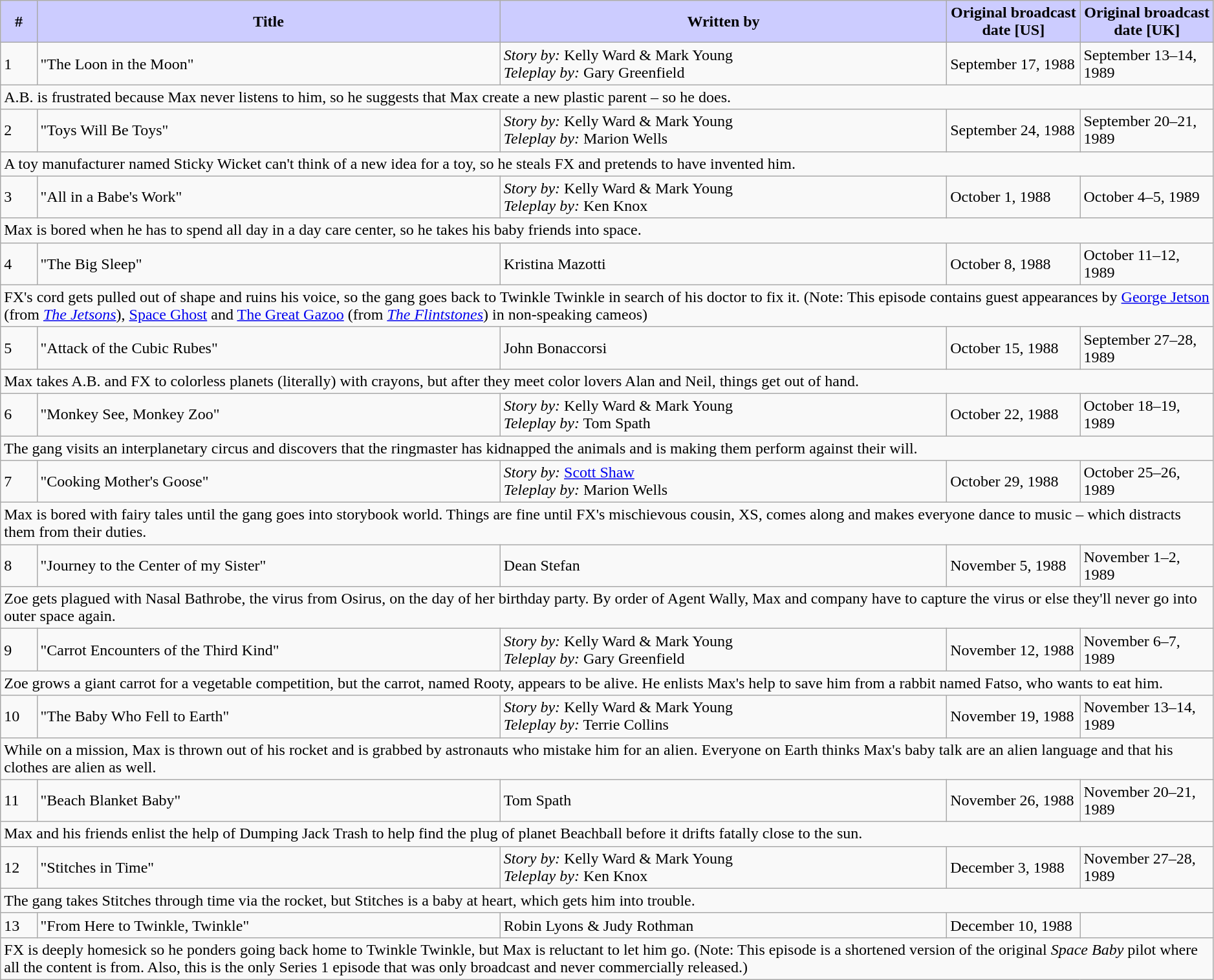<table class="wikitable" width=99%>
<tr>
<th style="background: #CCCCFF" width="3%"><strong>#</strong></th>
<th style="background: #CCCCFF"><strong>Title</strong></th>
<th style="background: #CCCCFF">Written by</th>
<th style="background: #CCCCFF" width="11%"><strong>Original broadcast date [US]</strong></th>
<th style="background: #CCCCFF" width="11%"><strong>Original broadcast date [UK]</strong></th>
</tr>
<tr>
<td>1</td>
<td>"The Loon in the Moon"</td>
<td><em>Story by:</em> Kelly Ward & Mark Young<br><em>Teleplay by:</em> Gary Greenfield</td>
<td>September 17, 1988</td>
<td>September 13–14, 1989</td>
</tr>
<tr>
<td colspan="5">A.B. is frustrated because Max never listens to him, so he suggests that Max create a new plastic parent –  so he does.</td>
</tr>
<tr>
<td>2</td>
<td>"Toys Will Be Toys"</td>
<td><em>Story by:</em> Kelly Ward & Mark Young<br><em>Teleplay by:</em> Marion Wells</td>
<td>September 24, 1988</td>
<td>September 20–21, 1989</td>
</tr>
<tr>
<td colspan="5">A toy manufacturer named Sticky Wicket can't think of a new idea for a toy, so he steals FX and pretends to have invented him.</td>
</tr>
<tr>
<td>3</td>
<td>"All in a Babe's Work"</td>
<td><em>Story by:</em> Kelly Ward & Mark Young<br><em>Teleplay by:</em> Ken Knox</td>
<td>October 1, 1988</td>
<td>October 4–5, 1989</td>
</tr>
<tr>
<td colspan="5">Max is bored when he has to spend all day in a day care center, so he takes his baby friends into space.</td>
</tr>
<tr>
<td>4</td>
<td>"The Big Sleep"</td>
<td>Kristina Mazotti</td>
<td>October 8, 1988</td>
<td>October 11–12, 1989</td>
</tr>
<tr>
<td colspan="5">FX's cord gets pulled out of shape and ruins his voice, so the gang goes back to Twinkle Twinkle in search of his doctor to fix it. (Note: This episode contains guest appearances by <a href='#'>George Jetson</a> (from <em><a href='#'>The Jetsons</a></em>), <a href='#'>Space Ghost</a> and <a href='#'>The Great Gazoo</a> (from <em><a href='#'>The Flintstones</a></em>) in non-speaking cameos)</td>
</tr>
<tr>
<td>5</td>
<td>"Attack of the Cubic Rubes"</td>
<td>John Bonaccorsi</td>
<td>October 15, 1988</td>
<td>September 27–28, 1989</td>
</tr>
<tr>
<td colspan="5">Max takes A.B. and FX to colorless planets (literally) with crayons, but after they meet color lovers Alan and Neil, things get out of hand.</td>
</tr>
<tr>
<td>6</td>
<td>"Monkey See, Monkey Zoo"</td>
<td><em>Story by:</em> Kelly Ward & Mark Young<br><em>Teleplay by:</em> Tom Spath</td>
<td>October 22, 1988</td>
<td>October 18–19, 1989</td>
</tr>
<tr>
<td colspan="5">The gang visits an interplanetary circus and discovers that the ringmaster has kidnapped the animals and is making them perform against their will.</td>
</tr>
<tr>
<td>7</td>
<td>"Cooking Mother's Goose"</td>
<td><em>Story by:</em> <a href='#'>Scott Shaw</a><br><em>Teleplay by:</em> Marion Wells</td>
<td>October 29, 1988</td>
<td>October 25–26, 1989</td>
</tr>
<tr>
<td colspan="5">Max is bored with fairy tales until the gang goes into storybook world. Things are fine until FX's mischievous cousin, XS, comes along and makes everyone dance to music – which distracts them from their duties.</td>
</tr>
<tr>
<td>8</td>
<td>"Journey to the Center of my Sister"</td>
<td>Dean Stefan</td>
<td>November 5, 1988</td>
<td>November 1–2, 1989</td>
</tr>
<tr>
<td colspan="5">Zoe gets plagued with Nasal Bathrobe, the virus from Osirus, on the day of her birthday party. By order of Agent Wally, Max and company have to capture the virus or else they'll never go into outer space again.</td>
</tr>
<tr>
<td>9</td>
<td>"Carrot Encounters of the Third Kind"</td>
<td><em>Story by:</em> Kelly Ward & Mark Young<br><em>Teleplay by:</em> Gary Greenfield</td>
<td>November 12, 1988</td>
<td>November 6–7, 1989</td>
</tr>
<tr>
<td colspan="5">Zoe grows a giant carrot for a vegetable competition, but the carrot, named Rooty, appears to be alive. He enlists Max's help to save him from a rabbit named Fatso, who wants to eat him.</td>
</tr>
<tr>
<td>10</td>
<td>"The Baby Who Fell to Earth"</td>
<td><em>Story by:</em> Kelly Ward & Mark Young<br><em>Teleplay by:</em> Terrie Collins</td>
<td>November 19, 1988</td>
<td>November 13–14, 1989</td>
</tr>
<tr>
<td colspan="5">While on a mission, Max is thrown out of his rocket and is grabbed by astronauts who mistake him for an alien. Everyone on Earth thinks Max's baby talk are an alien language and that his clothes are alien as well.</td>
</tr>
<tr>
<td>11</td>
<td>"Beach Blanket Baby"</td>
<td>Tom Spath</td>
<td>November 26, 1988</td>
<td>November 20–21, 1989</td>
</tr>
<tr>
<td colspan="5">Max and his friends enlist the help of Dumping Jack Trash to help find the plug of planet Beachball before it drifts fatally close to the sun.</td>
</tr>
<tr>
<td>12</td>
<td>"Stitches in Time"</td>
<td><em>Story by:</em> Kelly Ward & Mark Young<br><em>Teleplay by:</em> Ken Knox</td>
<td>December 3, 1988</td>
<td>November 27–28, 1989</td>
</tr>
<tr>
<td colspan="5">The gang takes Stitches through time via the rocket, but Stitches is a baby at heart, which gets him into trouble.</td>
</tr>
<tr>
<td>13</td>
<td>"From Here to Twinkle, Twinkle"</td>
<td>Robin Lyons & Judy Rothman</td>
<td>December 10, 1988</td>
<td></td>
</tr>
<tr>
<td colspan="5">FX is deeply homesick so he ponders going back home to Twinkle Twinkle, but Max is reluctant to let him go. (Note: This episode is a shortened version of the original <em>Space Baby</em> pilot where all the content is from. Also, this is the only Series 1 episode that was only broadcast and never commercially released.)</td>
</tr>
</table>
